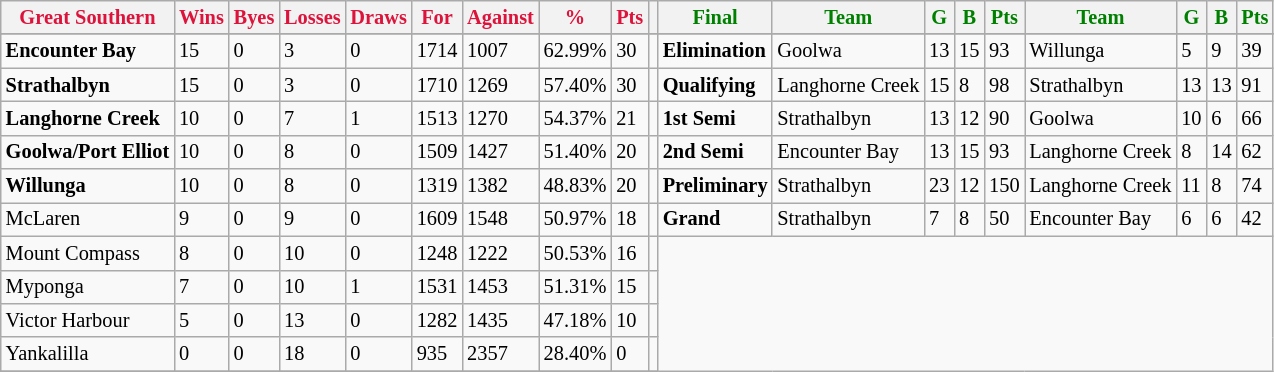<table style="font-size: 85%; text-align: left;" class="wikitable">
<tr>
<th style="color:crimson">Great Southern</th>
<th style="color:crimson">Wins</th>
<th style="color:crimson">Byes</th>
<th style="color:crimson">Losses</th>
<th style="color:crimson">Draws</th>
<th style="color:crimson">For</th>
<th style="color:crimson">Against</th>
<th style="color:crimson">%</th>
<th style="color:crimson">Pts</th>
<th></th>
<th style="color:green">Final</th>
<th style="color:green">Team</th>
<th style="color:green">G</th>
<th style="color:green">B</th>
<th style="color:green">Pts</th>
<th style="color:green">Team</th>
<th style="color:green">G</th>
<th style="color:green">B</th>
<th style="color:green">Pts</th>
</tr>
<tr>
</tr>
<tr>
</tr>
<tr>
<td><strong>	Encounter Bay	</strong></td>
<td>15</td>
<td>0</td>
<td>3</td>
<td>0</td>
<td>1714</td>
<td>1007</td>
<td>62.99%</td>
<td>30</td>
<td></td>
<td><strong>Elimination</strong></td>
<td>Goolwa</td>
<td>13</td>
<td>15</td>
<td>93</td>
<td>Willunga</td>
<td>5</td>
<td>9</td>
<td>39</td>
</tr>
<tr>
<td><strong>	Strathalbyn	</strong></td>
<td>15</td>
<td>0</td>
<td>3</td>
<td>0</td>
<td>1710</td>
<td>1269</td>
<td>57.40%</td>
<td>30</td>
<td></td>
<td><strong>Qualifying</strong></td>
<td>Langhorne Creek</td>
<td>15</td>
<td>8</td>
<td>98</td>
<td>Strathalbyn</td>
<td>13</td>
<td>13</td>
<td>91</td>
</tr>
<tr>
<td><strong>	Langhorne Creek	</strong></td>
<td>10</td>
<td>0</td>
<td>7</td>
<td>1</td>
<td>1513</td>
<td>1270</td>
<td>54.37%</td>
<td>21</td>
<td></td>
<td><strong>1st Semi</strong></td>
<td>Strathalbyn</td>
<td>13</td>
<td>12</td>
<td>90</td>
<td>Goolwa</td>
<td>10</td>
<td>6</td>
<td>66</td>
</tr>
<tr>
<td><strong>	Goolwa/Port Elliot	</strong></td>
<td>10</td>
<td>0</td>
<td>8</td>
<td>0</td>
<td>1509</td>
<td>1427</td>
<td>51.40%</td>
<td>20</td>
<td></td>
<td><strong>2nd Semi</strong></td>
<td>Encounter Bay</td>
<td>13</td>
<td>15</td>
<td>93</td>
<td>Langhorne Creek</td>
<td>8</td>
<td>14</td>
<td>62</td>
</tr>
<tr>
<td><strong>	Willunga	</strong></td>
<td>10</td>
<td>0</td>
<td>8</td>
<td>0</td>
<td>1319</td>
<td>1382</td>
<td>48.83%</td>
<td>20</td>
<td></td>
<td><strong>Preliminary</strong></td>
<td>Strathalbyn</td>
<td>23</td>
<td>12</td>
<td>150</td>
<td>Langhorne Creek</td>
<td>11</td>
<td>8</td>
<td>74</td>
</tr>
<tr>
<td>McLaren</td>
<td>9</td>
<td>0</td>
<td>9</td>
<td>0</td>
<td>1609</td>
<td>1548</td>
<td>50.97%</td>
<td>18</td>
<td></td>
<td><strong>Grand</strong></td>
<td>Strathalbyn</td>
<td>7</td>
<td>8</td>
<td>50</td>
<td>Encounter Bay</td>
<td>6</td>
<td>6</td>
<td>42</td>
</tr>
<tr>
<td>Mount Compass</td>
<td>8</td>
<td>0</td>
<td>10</td>
<td>0</td>
<td>1248</td>
<td>1222</td>
<td>50.53%</td>
<td>16</td>
<td></td>
</tr>
<tr>
<td>Myponga</td>
<td>7</td>
<td>0</td>
<td>10</td>
<td>1</td>
<td>1531</td>
<td>1453</td>
<td>51.31%</td>
<td>15</td>
<td></td>
</tr>
<tr>
<td>Victor Harbour</td>
<td>5</td>
<td>0</td>
<td>13</td>
<td>0</td>
<td>1282</td>
<td>1435</td>
<td>47.18%</td>
<td>10</td>
<td></td>
</tr>
<tr>
<td>Yankalilla</td>
<td>0</td>
<td>0</td>
<td>18</td>
<td>0</td>
<td>935</td>
<td>2357</td>
<td>28.40%</td>
<td>0</td>
<td></td>
</tr>
<tr>
</tr>
</table>
